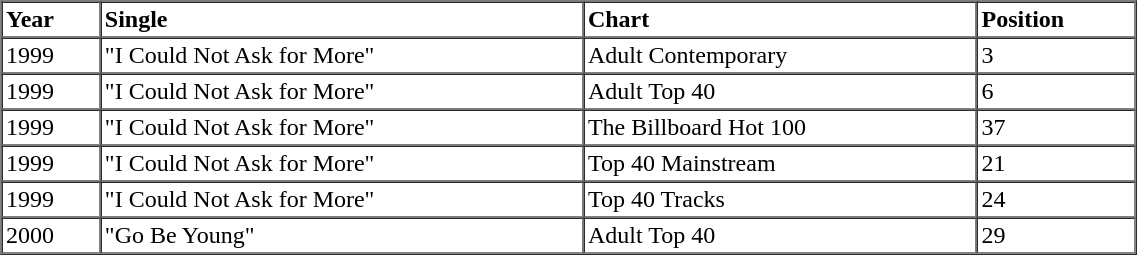<table border=1 cellspacing=0 cellpadding=2 width="60%">
<tr>
<th align="left">Year</th>
<th align="left">Single</th>
<th align="left">Chart</th>
<th align="left">Position</th>
</tr>
<tr>
<td align="left">1999</td>
<td align="left">"I Could Not Ask for More"</td>
<td align="left">Adult Contemporary</td>
<td align="left">3</td>
</tr>
<tr>
<td align="left">1999</td>
<td align="left">"I Could Not Ask for More"</td>
<td align="left">Adult Top 40</td>
<td align="left">6</td>
</tr>
<tr>
<td align="left">1999</td>
<td align="left">"I Could Not Ask for More"</td>
<td align="left">The Billboard Hot 100</td>
<td align="left">37</td>
</tr>
<tr>
<td align="left">1999</td>
<td align="left">"I Could Not Ask for More"</td>
<td align="left">Top 40 Mainstream</td>
<td align="left">21</td>
</tr>
<tr>
<td align="left">1999</td>
<td align="left">"I Could Not Ask for More"</td>
<td align="left">Top 40 Tracks</td>
<td align="left">24</td>
</tr>
<tr>
<td align="left">2000</td>
<td align="left">"Go Be Young"</td>
<td align="left">Adult Top 40</td>
<td align="left">29</td>
</tr>
<tr>
</tr>
</table>
